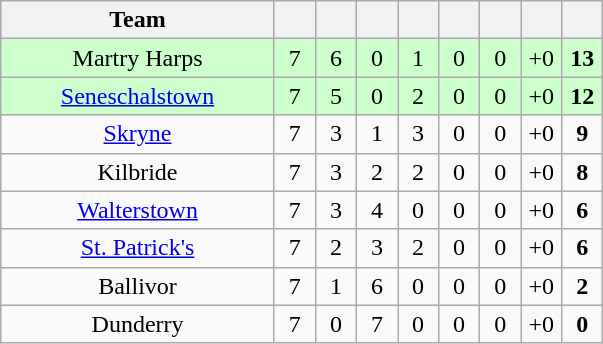<table class="wikitable" style="text-align:center">
<tr>
<th style="width:175px;">Team</th>
<th width="20"></th>
<th width="20"></th>
<th width="20"></th>
<th width="20"></th>
<th width="20"></th>
<th width="20"></th>
<th width="20"></th>
<th width="20"></th>
</tr>
<tr style="background:#cfc;">
<td>Martry Harps</td>
<td>7</td>
<td>6</td>
<td>0</td>
<td>1</td>
<td>0</td>
<td>0</td>
<td>+0</td>
<td><strong>13</strong></td>
</tr>
<tr style="background:#cfc;">
<td><a href='#'>Seneschalstown</a></td>
<td>7</td>
<td>5</td>
<td>0</td>
<td>2</td>
<td>0</td>
<td>0</td>
<td>+0</td>
<td><strong>12</strong></td>
</tr>
<tr>
<td><a href='#'>Skryne</a></td>
<td>7</td>
<td>3</td>
<td>1</td>
<td>3</td>
<td>0</td>
<td>0</td>
<td>+0</td>
<td><strong>9</strong></td>
</tr>
<tr>
<td>Kilbride</td>
<td>7</td>
<td>3</td>
<td>2</td>
<td>2</td>
<td>0</td>
<td>0</td>
<td>+0</td>
<td><strong>8</strong></td>
</tr>
<tr>
<td><a href='#'>Walterstown</a></td>
<td>7</td>
<td>3</td>
<td>4</td>
<td>0</td>
<td>0</td>
<td>0</td>
<td>+0</td>
<td><strong>6</strong></td>
</tr>
<tr>
<td><a href='#'>St. Patrick's</a></td>
<td>7</td>
<td>2</td>
<td>3</td>
<td>2</td>
<td>0</td>
<td>0</td>
<td>+0</td>
<td><strong>6</strong></td>
</tr>
<tr>
<td>Ballivor</td>
<td>7</td>
<td>1</td>
<td>6</td>
<td>0</td>
<td>0</td>
<td>0</td>
<td>+0</td>
<td><strong>2</strong></td>
</tr>
<tr>
<td>Dunderry</td>
<td>7</td>
<td>0</td>
<td>7</td>
<td>0</td>
<td>0</td>
<td>0</td>
<td>+0</td>
<td><strong>0</strong></td>
</tr>
</table>
